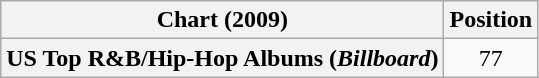<table class="wikitable plainrowheaders" style="text-align:center">
<tr>
<th scope="col">Chart (2009)</th>
<th scope="col">Position</th>
</tr>
<tr>
<th scope="row">US Top R&B/Hip-Hop Albums (<em>Billboard</em>)</th>
<td>77</td>
</tr>
</table>
